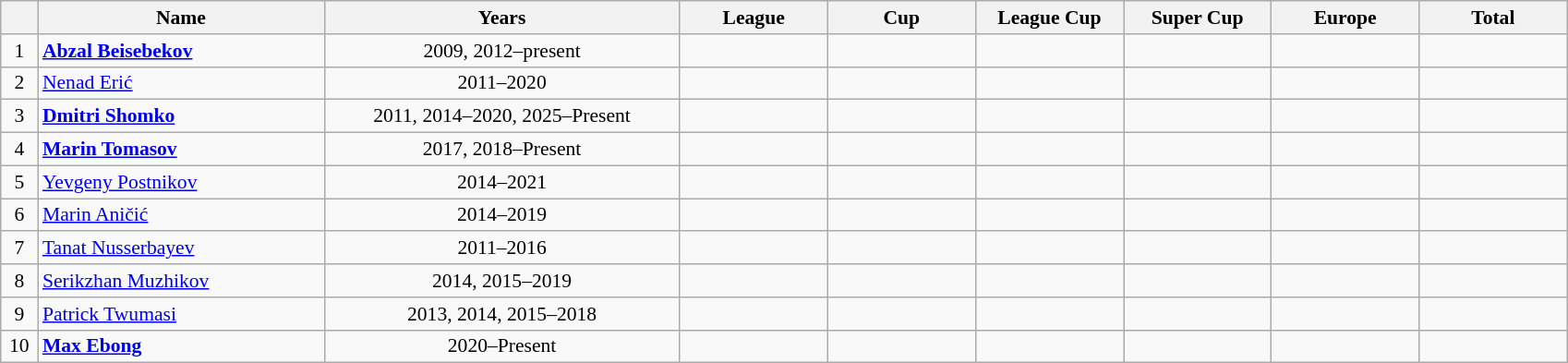<table class="wikitable sortable"  style="text-align:center; font-size:90%; ">
<tr>
<th width=20px></th>
<th width=200px>Name</th>
<th width=250px>Years</th>
<th width=100px>League</th>
<th width=100px>Cup</th>
<th width=100px>League Cup</th>
<th width=100px>Super Cup</th>
<th width=100px>Europe</th>
<th width=100px>Total</th>
</tr>
<tr>
<td>1</td>
<td align="left"> <strong><a href='#'>Abzal Beisebekov</a></strong></td>
<td>2009, 2012–present</td>
<td></td>
<td></td>
<td></td>
<td></td>
<td></td>
<td></td>
</tr>
<tr>
<td>2</td>
<td align="left"> <a href='#'>Nenad Erić</a></td>
<td>2011–2020</td>
<td></td>
<td></td>
<td></td>
<td></td>
<td></td>
<td></td>
</tr>
<tr>
<td>3</td>
<td align="left"> <strong><a href='#'>Dmitri Shomko</a></strong></td>
<td>2011, 2014–2020, 2025–Present</td>
<td></td>
<td></td>
<td></td>
<td></td>
<td></td>
<td></td>
</tr>
<tr>
<td>4</td>
<td align="left"> <strong><a href='#'>Marin Tomasov</a></strong></td>
<td>2017, 2018–Present</td>
<td></td>
<td></td>
<td></td>
<td></td>
<td></td>
<td></td>
</tr>
<tr>
<td>5</td>
<td align="left"> <a href='#'>Yevgeny Postnikov</a></td>
<td>2014–2021</td>
<td></td>
<td></td>
<td></td>
<td></td>
<td></td>
<td></td>
</tr>
<tr>
<td>6</td>
<td align="left"> <a href='#'>Marin Aničić</a></td>
<td>2014–2019</td>
<td></td>
<td></td>
<td></td>
<td></td>
<td></td>
<td></td>
</tr>
<tr>
<td>7</td>
<td align="left"> <a href='#'>Tanat Nusserbayev</a></td>
<td>2011–2016</td>
<td></td>
<td></td>
<td></td>
<td></td>
<td></td>
<td></td>
</tr>
<tr>
<td>8</td>
<td align="left"> <a href='#'>Serikzhan Muzhikov</a></td>
<td>2014, 2015–2019</td>
<td></td>
<td></td>
<td></td>
<td></td>
<td></td>
<td></td>
</tr>
<tr>
<td>9</td>
<td align="left"> <a href='#'>Patrick Twumasi</a></td>
<td>2013, 2014, 2015–2018</td>
<td></td>
<td></td>
<td></td>
<td></td>
<td></td>
<td></td>
</tr>
<tr>
<td>10</td>
<td align="left"> <strong><a href='#'>Max Ebong</a></strong></td>
<td>2020–Present</td>
<td></td>
<td></td>
<td></td>
<td></td>
<td></td>
<td></td>
</tr>
</table>
